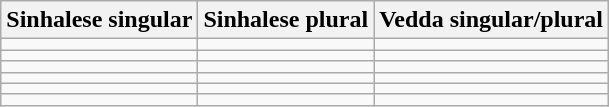<table class="wikitable">
<tr>
<th>Sinhalese singular</th>
<th>Sinhalese plural</th>
<th>Vedda singular/plural</th>
</tr>
<tr>
<td></td>
<td></td>
<td></td>
</tr>
<tr>
<td></td>
<td></td>
<td></td>
</tr>
<tr>
<td></td>
<td></td>
<td></td>
</tr>
<tr>
<td></td>
<td></td>
<td></td>
</tr>
<tr>
<td></td>
<td></td>
<td></td>
</tr>
<tr>
<td></td>
<td></td>
<td></td>
</tr>
</table>
